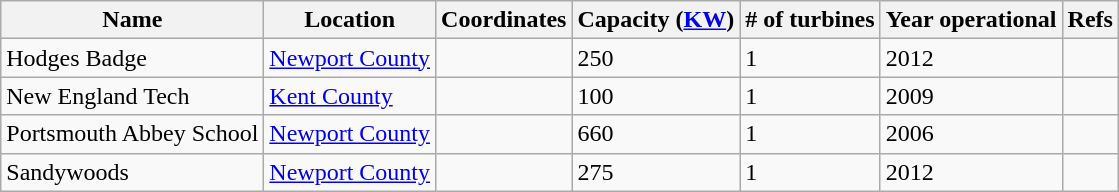<table class="wikitable sortable">
<tr>
<th>Name</th>
<th>Location</th>
<th>Coordinates</th>
<th>Capacity (<a href='#'>KW</a>)</th>
<th># of turbines</th>
<th>Year operational</th>
<th>Refs</th>
</tr>
<tr>
<td>Hodges Badge</td>
<td><a href='#'>Newport County</a></td>
<td></td>
<td>250</td>
<td>1</td>
<td>2012</td>
<td></td>
</tr>
<tr>
<td>New England Tech</td>
<td><a href='#'>Kent County</a></td>
<td></td>
<td>100</td>
<td>1</td>
<td>2009</td>
<td></td>
</tr>
<tr>
<td>Portsmouth Abbey School</td>
<td><a href='#'>Newport County</a></td>
<td></td>
<td>660</td>
<td>1</td>
<td>2006</td>
<td></td>
</tr>
<tr>
<td>Sandywoods</td>
<td><a href='#'>Newport County</a></td>
<td></td>
<td>275</td>
<td>1</td>
<td>2012</td>
<td></td>
</tr>
</table>
